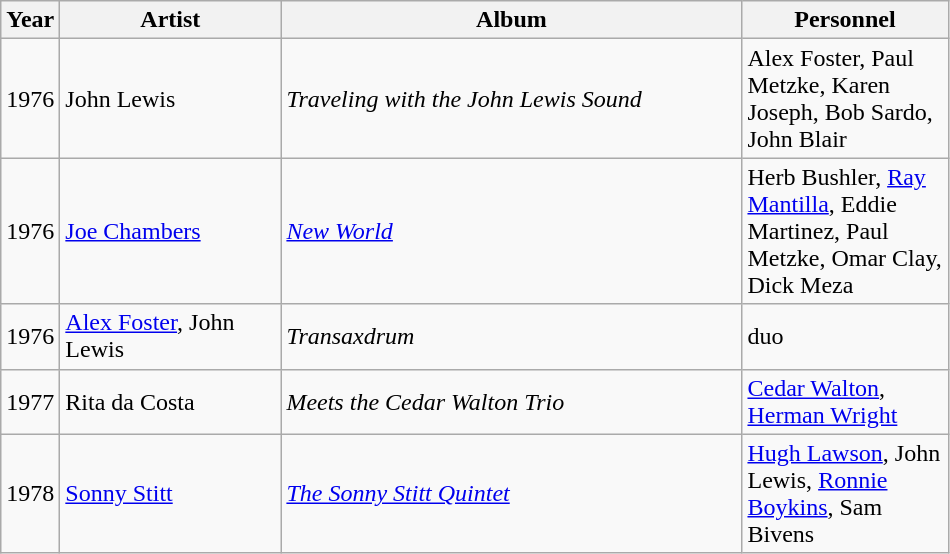<table class="wikitable sortable">
<tr>
<th style="vertical-align:bottom; text-align:center; width:15px;">Year</th>
<th valign="bottom" style="text-align:center; width:140px;">Artist</th>
<th style="vertical-align:bottom; text-align:center; width:300px;">Album</th>
<th style="vertical-align:bottom; text-align:center; width:130px;">Personnel</th>
</tr>
<tr>
<td>1976</td>
<td>John Lewis</td>
<td><em>Traveling with the John Lewis Sound</em></td>
<td>Alex Foster, Paul Metzke, Karen Joseph, Bob Sardo, John Blair</td>
</tr>
<tr>
<td>1976</td>
<td><a href='#'>Joe Chambers</a></td>
<td><em><a href='#'>New World</a></em></td>
<td>Herb Bushler, <a href='#'>Ray Mantilla</a>, Eddie Martinez, Paul Metzke, Omar Clay, Dick Meza</td>
</tr>
<tr>
<td>1976</td>
<td><a href='#'>Alex Foster</a>, John Lewis</td>
<td><em>Transaxdrum </em></td>
<td>duo</td>
</tr>
<tr>
<td>1977</td>
<td>Rita da Costa</td>
<td><em>Meets the Cedar Walton Trio</em></td>
<td><a href='#'>Cedar Walton</a>, <a href='#'>Herman Wright</a></td>
</tr>
<tr>
<td>1978</td>
<td><a href='#'>Sonny Stitt</a></td>
<td><em><a href='#'>The Sonny Stitt Quintet</a></em></td>
<td><a href='#'>Hugh Lawson</a>, John Lewis, <a href='#'>Ronnie Boykins</a>, Sam Bivens</td>
</tr>
</table>
